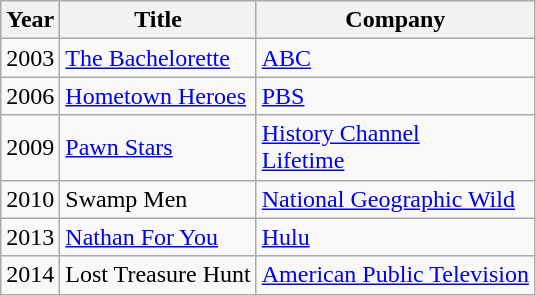<table class="wikitable">
<tr>
<th>Year</th>
<th>Title</th>
<th>Company</th>
</tr>
<tr>
<td>2003</td>
<td><a href='#'>The Bachelorette</a></td>
<td><a href='#'>ABC</a></td>
</tr>
<tr>
<td>2006</td>
<td><a href='#'>Hometown Heroes</a></td>
<td><a href='#'>PBS</a></td>
</tr>
<tr>
<td>2009</td>
<td><a href='#'>Pawn Stars</a></td>
<td><a href='#'>History Channel</a><br><a href='#'>Lifetime</a></td>
</tr>
<tr>
<td>2010</td>
<td>Swamp Men</td>
<td><a href='#'>National Geographic Wild</a></td>
</tr>
<tr>
<td>2013</td>
<td><a href='#'>Nathan For You</a></td>
<td><a href='#'>Hulu</a></td>
</tr>
<tr>
<td>2014</td>
<td>Lost Treasure Hunt</td>
<td><a href='#'>American Public Television</a></td>
</tr>
</table>
